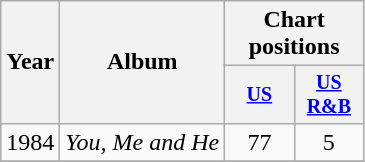<table class="wikitable" style="text-align:center;">
<tr>
<th rowspan="2">Year</th>
<th rowspan="2">Album</th>
<th colspan="2">Chart positions</th>
</tr>
<tr style="font-size:smaller;">
<th width="40"><a href='#'>US</a></th>
<th width="40"><a href='#'>US<br>R&B</a></th>
</tr>
<tr>
<td rowspan="1">1984</td>
<td align="left"><em>You, Me and He</em></td>
<td>77</td>
<td>5</td>
</tr>
<tr>
</tr>
</table>
